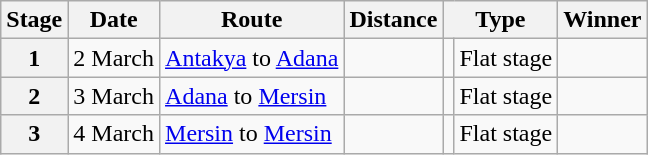<table class="wikitable">
<tr>
<th scope="col">Stage</th>
<th scope="col">Date</th>
<th scope="col">Route</th>
<th scope="col">Distance</th>
<th colspan="2" scope="col">Type</th>
<th scope="col">Winner</th>
</tr>
<tr>
<th scope="row">1</th>
<td>2 March</td>
<td><a href='#'>Antakya</a> to <a href='#'>Adana</a></td>
<td style="text-align:center;"></td>
<td></td>
<td>Flat stage</td>
<td></td>
</tr>
<tr>
<th scope="row">2</th>
<td>3 March</td>
<td><a href='#'>Adana</a> to <a href='#'>Mersin</a></td>
<td style="text-align:center;"></td>
<td></td>
<td>Flat stage</td>
<td></td>
</tr>
<tr>
<th scope="row">3</th>
<td>4 March</td>
<td><a href='#'>Mersin</a> to <a href='#'>Mersin</a></td>
<td style="text-align:center;"></td>
<td></td>
<td>Flat stage</td>
<td></td>
</tr>
</table>
